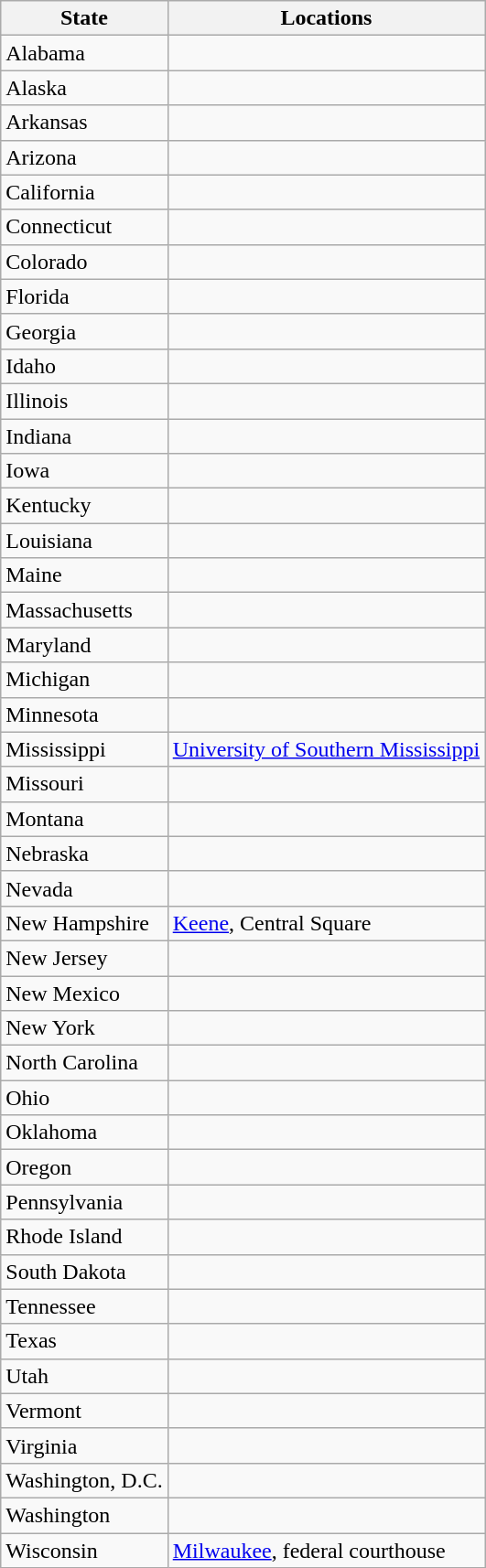<table class="wikitable">
<tr>
<th>State</th>
<th>Locations</th>
</tr>
<tr>
<td>Alabama</td>
<td></td>
</tr>
<tr>
<td>Alaska</td>
<td></td>
</tr>
<tr>
<td>Arkansas</td>
<td></td>
</tr>
<tr>
<td>Arizona</td>
<td></td>
</tr>
<tr>
<td>California</td>
<td></td>
</tr>
<tr>
<td>Connecticut</td>
<td></td>
</tr>
<tr>
<td>Colorado</td>
<td></td>
</tr>
<tr>
<td>Florida</td>
<td></td>
</tr>
<tr>
<td>Georgia</td>
<td></td>
</tr>
<tr>
<td>Idaho</td>
<td></td>
</tr>
<tr>
<td>Illinois</td>
<td></td>
</tr>
<tr>
<td>Indiana</td>
<td></td>
</tr>
<tr>
<td>Iowa</td>
<td></td>
</tr>
<tr>
<td>Kentucky</td>
<td></td>
</tr>
<tr>
<td>Louisiana</td>
<td></td>
</tr>
<tr>
<td>Maine</td>
<td></td>
</tr>
<tr>
<td>Massachusetts</td>
<td></td>
</tr>
<tr>
<td>Maryland</td>
<td></td>
</tr>
<tr>
<td>Michigan</td>
<td></td>
</tr>
<tr>
<td>Minnesota</td>
<td></td>
</tr>
<tr>
<td>Mississippi</td>
<td><a href='#'>University of Southern Mississippi</a></td>
</tr>
<tr>
<td>Missouri</td>
<td></td>
</tr>
<tr>
<td>Montana</td>
<td></td>
</tr>
<tr>
<td>Nebraska</td>
<td></td>
</tr>
<tr>
<td>Nevada</td>
<td></td>
</tr>
<tr>
<td>New Hampshire</td>
<td><a href='#'>Keene</a>, Central Square</td>
</tr>
<tr>
<td>New Jersey</td>
<td></td>
</tr>
<tr>
<td>New Mexico</td>
<td></td>
</tr>
<tr>
<td>New York</td>
<td></td>
</tr>
<tr>
<td>North Carolina</td>
<td></td>
</tr>
<tr>
<td>Ohio</td>
<td></td>
</tr>
<tr>
<td>Oklahoma</td>
<td></td>
</tr>
<tr>
<td>Oregon</td>
<td></td>
</tr>
<tr>
<td>Pennsylvania</td>
<td></td>
</tr>
<tr>
<td>Rhode Island</td>
<td></td>
</tr>
<tr>
<td>South Dakota</td>
<td></td>
</tr>
<tr>
<td>Tennessee</td>
<td></td>
</tr>
<tr>
<td>Texas</td>
<td></td>
</tr>
<tr>
<td>Utah</td>
<td></td>
</tr>
<tr>
<td>Vermont</td>
<td></td>
</tr>
<tr>
<td>Virginia</td>
<td></td>
</tr>
<tr>
<td>Washington, D.C.</td>
<td></td>
</tr>
<tr>
<td>Washington</td>
<td></td>
</tr>
<tr>
<td>Wisconsin</td>
<td><a href='#'>Milwaukee</a>, federal courthouse</td>
</tr>
</table>
